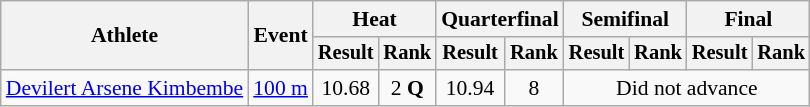<table class="wikitable" style="font-size:90%">
<tr>
<th rowspan="2">Athlete</th>
<th rowspan="2">Event</th>
<th colspan="2">Heat</th>
<th colspan="2">Quarterfinal</th>
<th colspan="2">Semifinal</th>
<th colspan="2">Final</th>
</tr>
<tr style="font-size:95%">
<th>Result</th>
<th>Rank</th>
<th>Result</th>
<th>Rank</th>
<th>Result</th>
<th>Rank</th>
<th>Result</th>
<th>Rank</th>
</tr>
<tr align=center>
<td align=left><a href='#'>Devilert Arsene Kimbembe</a></td>
<td align=left><a href='#'>100 m</a></td>
<td>10.68</td>
<td>2 <strong>Q</strong></td>
<td>10.94</td>
<td>8</td>
<td colspan=4>Did not advance</td>
</tr>
</table>
